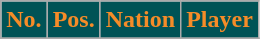<table class="wikitable sortable">
<tr>
<th style="background-color:#005356; color:#F68C28;" scope=col>No.</th>
<th style="background-color:#005356; color:#F68C28;" scope=col>Pos.</th>
<th style="background-color:#005356; color:#F68C28;" scope=col>Nation</th>
<th style="background-color:#005356; color:#F68C28;" scope=col>Player</th>
</tr>
<tr>
</tr>
</table>
